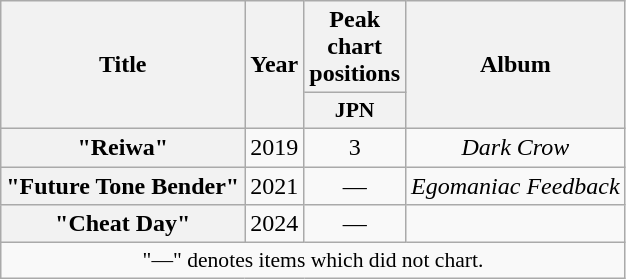<table class="wikitable plainrowheaders" style="text-align:center;">
<tr>
<th scope="col" rowspan="2">Title</th>
<th scope="col" rowspan="2">Year</th>
<th scope="col">Peak chart positions</th>
<th scope="col" rowspan="2">Album</th>
</tr>
<tr>
<th style="width:3em;font-size:90%">JPN<br></th>
</tr>
<tr>
<th scope="row">"Reiwa"<br></th>
<td>2019</td>
<td>3</td>
<td><em>Dark Crow</em></td>
</tr>
<tr>
<th scope="row">"Future Tone Bender"<br></th>
<td>2021</td>
<td>—</td>
<td><em>Egomaniac Feedback</em></td>
</tr>
<tr>
<th scope="row">"Cheat Day"<br></th>
<td>2024</td>
<td>—</td>
<td></td>
</tr>
<tr>
<td colspan="5" align="center" style="font-size:90%;">"—" denotes items which did not chart.</td>
</tr>
</table>
